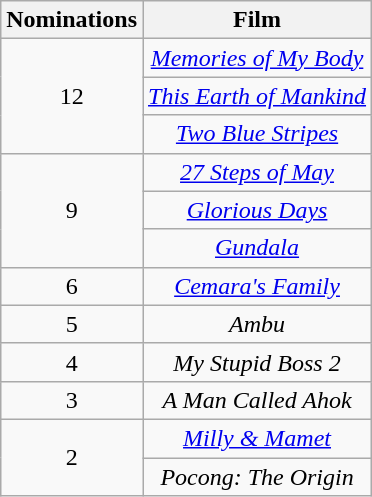<table class="wikitable plainrowheaders" style="text-align:center;">
<tr>
<th scope="col" style="width:55px;">Nominations</th>
<th scope="col" style="text-align:center;">Film</th>
</tr>
<tr>
<td rowspan=3>12</td>
<td><em><a href='#'>Memories of My Body</a></em></td>
</tr>
<tr>
<td><em><a href='#'>This Earth of Mankind</a></em></td>
</tr>
<tr>
<td><em><a href='#'>Two Blue Stripes</a></em></td>
</tr>
<tr>
<td rowspan=3>9</td>
<td><em><a href='#'>27 Steps of May</a></em></td>
</tr>
<tr>
<td><em><a href='#'>Glorious Days</a></em></td>
</tr>
<tr>
<td><em><a href='#'>Gundala</a></em></td>
</tr>
<tr>
<td>6</td>
<td><em><a href='#'>Cemara's Family</a></em></td>
</tr>
<tr>
<td>5</td>
<td><em>Ambu</em></td>
</tr>
<tr>
<td>4</td>
<td><em>My Stupid Boss 2</em></td>
</tr>
<tr>
<td>3</td>
<td><em>A Man Called Ahok</em></td>
</tr>
<tr>
<td rowspan="2">2</td>
<td><em><a href='#'>Milly & Mamet</a></em></td>
</tr>
<tr>
<td><em>Pocong: The Origin</em></td>
</tr>
</table>
